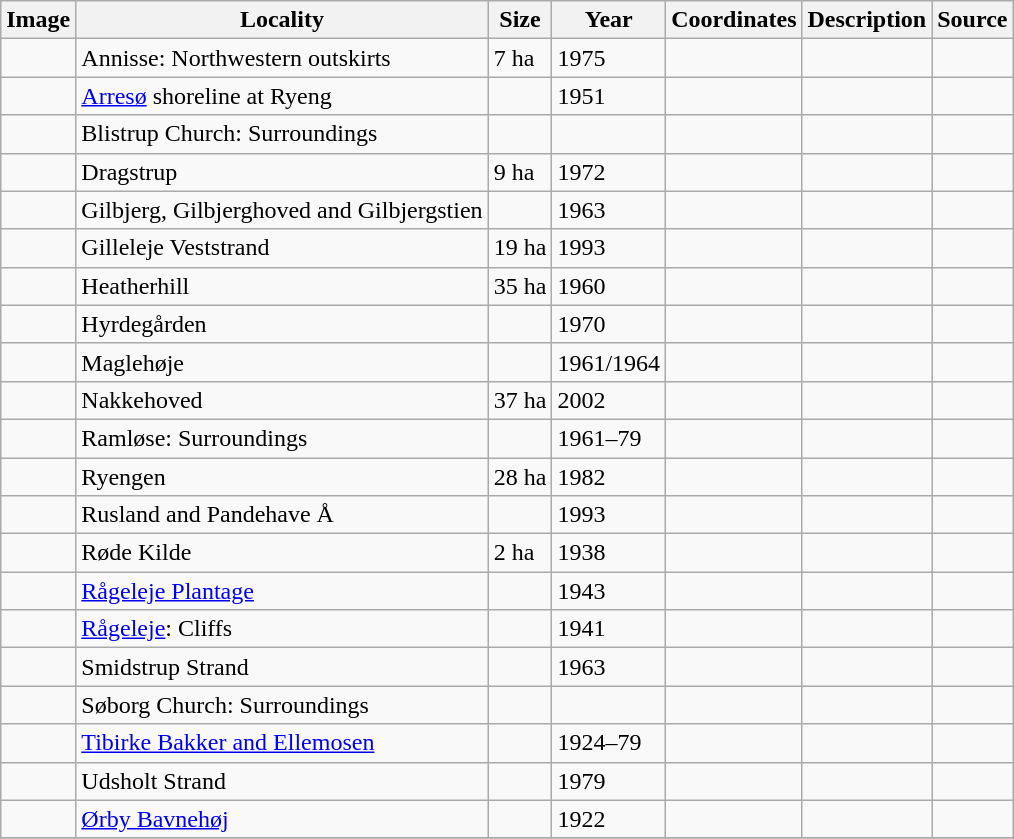<table class="wikitable sortable">
<tr>
<th>Image</th>
<th>Locality</th>
<th>Size</th>
<th>Year</th>
<th>Coordinates</th>
<th>Description</th>
<th>Source</th>
</tr>
<tr>
<td></td>
<td>Annisse: Northwestern outskirts</td>
<td>7 ha</td>
<td>1975</td>
<td></td>
<td></td>
<td></td>
</tr>
<tr>
<td></td>
<td><a href='#'>Arresø</a> shoreline at Ryeng</td>
<td></td>
<td>1951</td>
<td></td>
<td></td>
<td></td>
</tr>
<tr>
<td></td>
<td>Blistrup Church: Surroundings</td>
<td></td>
<td></td>
<td></td>
<td></td>
<td></td>
</tr>
<tr>
<td></td>
<td>Dragstrup</td>
<td>9 ha</td>
<td>1972</td>
<td></td>
<td></td>
<td></td>
</tr>
<tr>
<td></td>
<td>Gilbjerg, Gilbjerghoved and Gilbjergstien</td>
<td></td>
<td>1963</td>
<td></td>
<td></td>
<td></td>
</tr>
<tr>
<td></td>
<td>Gilleleje Veststrand</td>
<td>19 ha</td>
<td>1993</td>
<td></td>
<td></td>
<td></td>
</tr>
<tr>
<td></td>
<td>Heatherhill</td>
<td>35 ha</td>
<td>1960</td>
<td></td>
<td></td>
<td></td>
</tr>
<tr>
<td></td>
<td>Hyrdegården</td>
<td></td>
<td>1970</td>
<td></td>
<td></td>
<td></td>
</tr>
<tr>
<td></td>
<td>Maglehøje</td>
<td></td>
<td>1961/1964</td>
<td></td>
<td></td>
<td></td>
</tr>
<tr>
<td></td>
<td>Nakkehoved</td>
<td>37 ha</td>
<td>2002</td>
<td></td>
<td></td>
<td></td>
</tr>
<tr>
<td></td>
<td>Ramløse: Surroundings</td>
<td></td>
<td>1961–79</td>
<td></td>
<td></td>
<td></td>
</tr>
<tr>
<td></td>
<td>Ryengen</td>
<td>28 ha</td>
<td>1982</td>
<td></td>
<td></td>
<td></td>
</tr>
<tr>
<td></td>
<td>Rusland and Pandehave Å</td>
<td></td>
<td>1993</td>
<td></td>
<td></td>
<td></td>
</tr>
<tr>
<td></td>
<td>Røde Kilde</td>
<td>2 ha</td>
<td>1938</td>
<td></td>
<td></td>
<td></td>
</tr>
<tr>
<td></td>
<td><a href='#'>Rågeleje Plantage</a></td>
<td></td>
<td>1943</td>
<td></td>
<td></td>
<td></td>
</tr>
<tr>
<td></td>
<td><a href='#'>Rågeleje</a>: Cliffs</td>
<td></td>
<td>1941</td>
<td></td>
<td></td>
<td></td>
</tr>
<tr>
<td></td>
<td>Smidstrup Strand</td>
<td></td>
<td>1963</td>
<td></td>
<td></td>
<td></td>
</tr>
<tr>
<td></td>
<td>Søborg Church: Surroundings</td>
<td></td>
<td></td>
<td></td>
<td></td>
<td></td>
</tr>
<tr>
<td></td>
<td><a href='#'>Tibirke Bakker and Ellemosen</a></td>
<td></td>
<td>1924–79</td>
<td></td>
<td></td>
<td></td>
</tr>
<tr>
<td></td>
<td>Udsholt Strand</td>
<td></td>
<td>1979</td>
<td></td>
<td></td>
<td></td>
</tr>
<tr>
<td></td>
<td><a href='#'>Ørby Bavnehøj</a></td>
<td></td>
<td>1922</td>
<td></td>
<td></td>
<td></td>
</tr>
<tr>
</tr>
</table>
